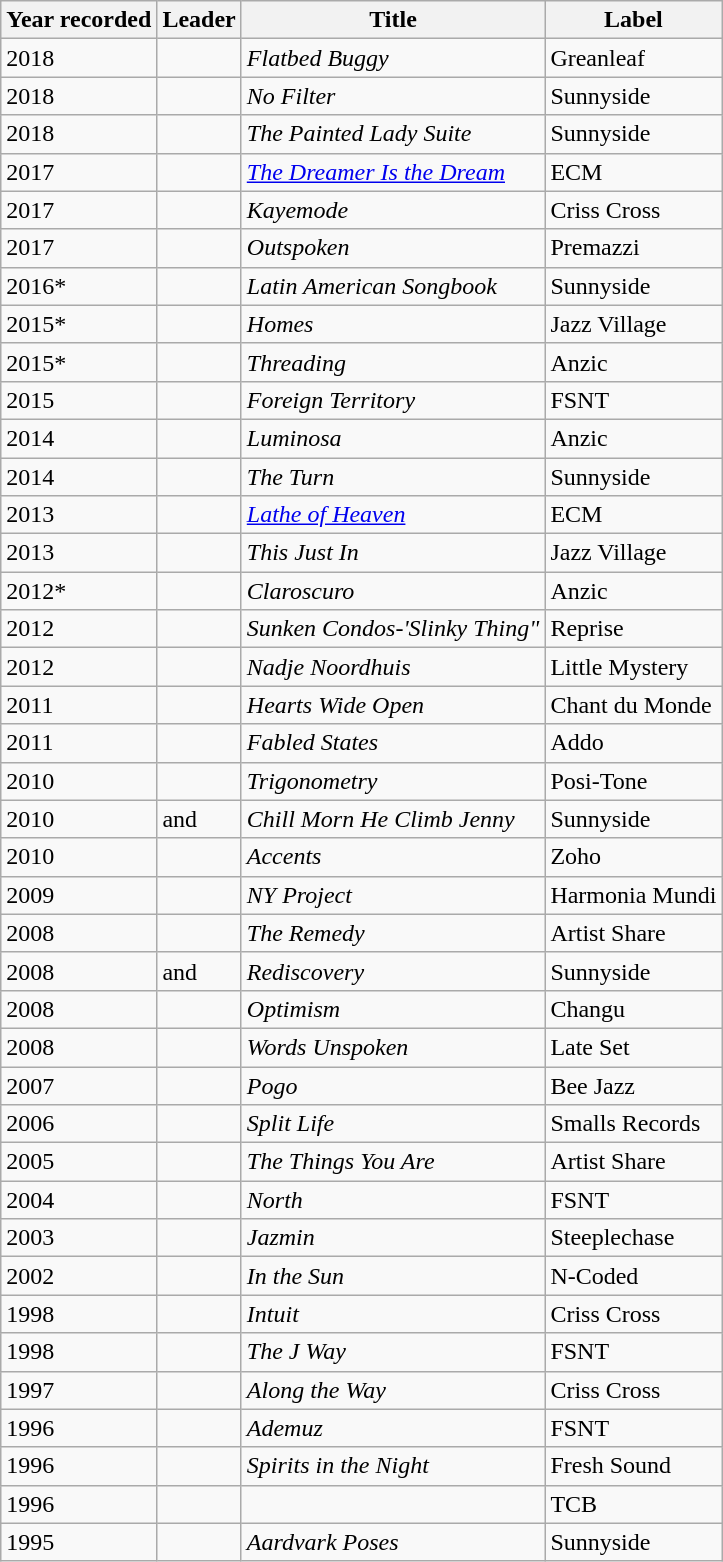<table class="wikitable sortable">
<tr>
<th>Year recorded</th>
<th>Leader</th>
<th>Title</th>
<th>Label</th>
</tr>
<tr>
<td>2018</td>
<td></td>
<td><em>Flatbed Buggy</em></td>
<td>Greanleaf</td>
</tr>
<tr>
<td>2018</td>
<td></td>
<td><em>No Filter</em></td>
<td>Sunnyside</td>
</tr>
<tr>
<td>2018</td>
<td></td>
<td><em>The Painted Lady Suite</em></td>
<td>Sunnyside</td>
</tr>
<tr>
<td>2017</td>
<td></td>
<td><em><a href='#'>The Dreamer Is the Dream</a></em></td>
<td>ECM</td>
</tr>
<tr>
<td>2017</td>
<td></td>
<td><em>Kayemode</em></td>
<td>Criss Cross</td>
</tr>
<tr>
<td>2017</td>
<td></td>
<td><em>Outspoken</em></td>
<td>Premazzi</td>
</tr>
<tr>
<td>2016*</td>
<td></td>
<td><em>Latin American Songbook</em></td>
<td>Sunnyside</td>
</tr>
<tr>
<td>2015*</td>
<td></td>
<td><em>Homes</em></td>
<td>Jazz Village</td>
</tr>
<tr>
<td>2015*</td>
<td></td>
<td><em>Threading</em></td>
<td>Anzic</td>
</tr>
<tr>
<td>2015</td>
<td></td>
<td><em>Foreign Territory</em></td>
<td>FSNT</td>
</tr>
<tr>
<td>2014</td>
<td></td>
<td><em>Luminosa</em></td>
<td>Anzic</td>
</tr>
<tr>
<td>2014</td>
<td></td>
<td><em>The Turn</em></td>
<td>Sunnyside</td>
</tr>
<tr>
<td>2013</td>
<td></td>
<td><em><a href='#'>Lathe of Heaven</a></em></td>
<td>ECM</td>
</tr>
<tr>
<td>2013</td>
<td></td>
<td><em>This Just In</em></td>
<td>Jazz Village</td>
</tr>
<tr>
<td>2012*</td>
<td></td>
<td><em>Claroscuro</em></td>
<td>Anzic</td>
</tr>
<tr>
<td>2012</td>
<td></td>
<td><em>Sunken Condos-'Slinky Thing"</em></td>
<td>Reprise</td>
</tr>
<tr>
<td>2012</td>
<td></td>
<td><em>Nadje Noordhuis</em></td>
<td>Little Mystery</td>
</tr>
<tr>
<td>2011</td>
<td></td>
<td><em>Hearts Wide Open</em></td>
<td>Chant du Monde</td>
</tr>
<tr>
<td>2011</td>
<td></td>
<td><em>Fabled States</em></td>
<td>Addo</td>
</tr>
<tr>
<td>2010</td>
<td></td>
<td><em>Trigonometry</em></td>
<td>Posi-Tone</td>
</tr>
<tr>
<td>2010</td>
<td> and </td>
<td><em>Chill Morn He Climb Jenny</em></td>
<td>Sunnyside</td>
</tr>
<tr>
<td>2010</td>
<td></td>
<td><em>Accents</em></td>
<td>Zoho</td>
</tr>
<tr>
<td>2009</td>
<td></td>
<td><em>NY Project</em></td>
<td>Harmonia Mundi</td>
</tr>
<tr>
<td>2008</td>
<td></td>
<td><em>The Remedy</em></td>
<td>Artist Share</td>
</tr>
<tr>
<td>2008</td>
<td> and </td>
<td><em>Rediscovery</em></td>
<td>Sunnyside</td>
</tr>
<tr>
<td>2008</td>
<td></td>
<td><em>Optimism</em></td>
<td>Changu</td>
</tr>
<tr>
<td>2008</td>
<td></td>
<td><em>Words Unspoken</em></td>
<td>Late Set</td>
</tr>
<tr>
<td>2007</td>
<td></td>
<td><em>Pogo</em></td>
<td>Bee Jazz</td>
</tr>
<tr>
<td>2006</td>
<td></td>
<td><em>Split Life</em></td>
<td>Smalls Records</td>
</tr>
<tr>
<td>2005</td>
<td></td>
<td><em>The Things You Are</em></td>
<td>Artist Share</td>
</tr>
<tr>
<td>2004</td>
<td></td>
<td><em>North</em></td>
<td>FSNT</td>
</tr>
<tr>
<td>2003</td>
<td></td>
<td><em>Jazmin</em></td>
<td>Steeplechase</td>
</tr>
<tr>
<td>2002</td>
<td></td>
<td><em>In the Sun</em></td>
<td>N-Coded</td>
</tr>
<tr>
<td>1998</td>
<td></td>
<td><em>Intuit</em></td>
<td>Criss Cross</td>
</tr>
<tr>
<td>1998</td>
<td></td>
<td><em>The J Way</em></td>
<td>FSNT</td>
</tr>
<tr>
<td>1997</td>
<td></td>
<td><em>Along the Way</em></td>
<td>Criss Cross</td>
</tr>
<tr>
<td>1996</td>
<td></td>
<td><em>Ademuz</em></td>
<td>FSNT</td>
</tr>
<tr>
<td>1996</td>
<td></td>
<td><em>Spirits in the Night</em></td>
<td>Fresh Sound</td>
</tr>
<tr>
<td>1996</td>
<td></td>
<td></td>
<td>TCB</td>
</tr>
<tr>
<td>1995</td>
<td></td>
<td><em>Aardvark Poses</em></td>
<td>Sunnyside</td>
</tr>
</table>
